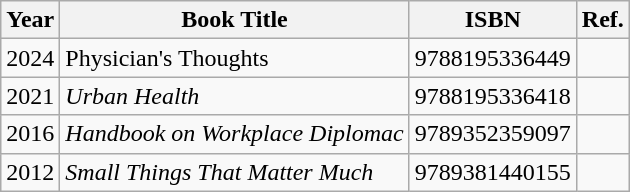<table class="wikitable">
<tr>
<th>Year</th>
<th>Book Title</th>
<th>ISBN</th>
<th>Ref.</th>
</tr>
<tr>
<td>2024</td>
<td>Physician's Thoughts</td>
<td>9788195336449</td>
<td></td>
</tr>
<tr>
<td>2021</td>
<td><em>Urban Health</em></td>
<td>9788195336418</td>
<td></td>
</tr>
<tr>
<td>2016</td>
<td><em>Handbook on Workplace Diplomac</em></td>
<td>9789352359097</td>
<td></td>
</tr>
<tr>
<td>2012</td>
<td><em>Small Things That Matter Much</em></td>
<td>9789381440155</td>
<td></td>
</tr>
</table>
